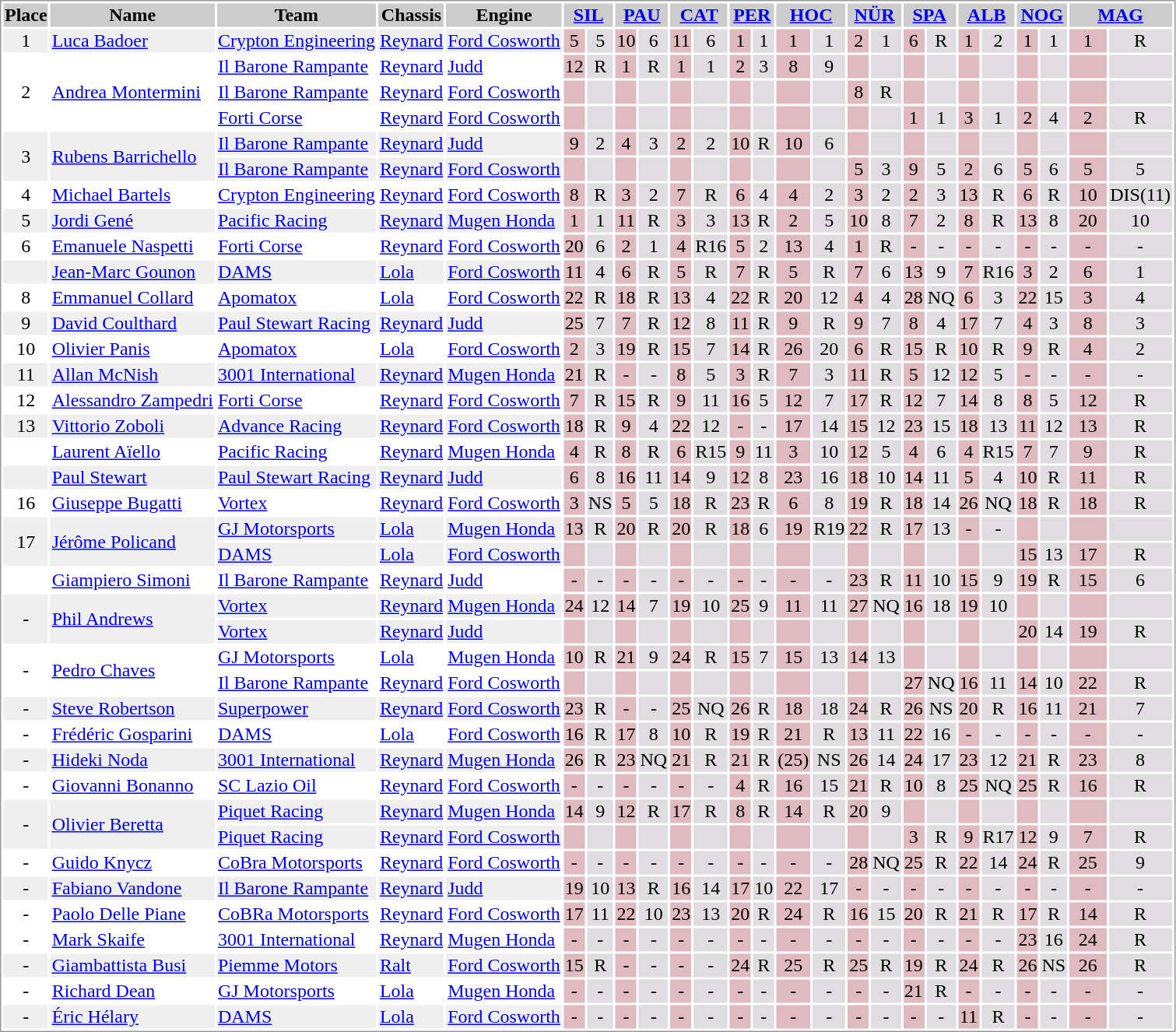<table border="0" style="border: 1px solid #999; background-color:#FFFFFF; text-align:center">
<tr align="center" style="background:#CCCCCC;">
<td><strong>Place</strong></td>
<td><strong>Name</strong></td>
<td><strong>Team</strong></td>
<td><strong>Chassis</strong></td>
<td><strong>Engine</strong></td>
<th colspan=2><a href='#'>SIL</a><br></th>
<th colspan=2><a href='#'>PAU</a><br></th>
<th colspan=2><a href='#'>CAT</a><br></th>
<th colspan=2><a href='#'>PER</a><br></th>
<th colspan=2><a href='#'>HOC</a><br></th>
<th colspan=2><a href='#'>NÜR</a><br></th>
<th colspan=2><a href='#'>SPA</a><br></th>
<th colspan=2><a href='#'>ALB</a><br></th>
<th colspan=2><a href='#'>NOG</a><br></th>
<th colspan=2><a href='#'>MAG</a><br></th>
</tr>
<tr style="background:#EFEFEF;">
<td>1</td>
<td align="left"> <a href='#'>Luca Badoer</a></td>
<td align="left"><a href='#'>Crypton Engineering</a></td>
<td align="left"><a href='#'>Reynard</a></td>
<td align="left"><a href='#'>Ford Cosworth</a></td>
<td style="background:#DFBBBF;">5</td>
<td style="background:#DFDDDF;">5</td>
<td style="background:#DFBBBF;">10</td>
<td style="background:#DFDDDF;">6</td>
<td style="background:#DFBBBF;">11</td>
<td style="background:#DFDDDF;">6</td>
<td style="background:#DFBBBF;">1</td>
<td style="background:#DFDDDF;">1</td>
<td style="background:#DFBBBF;">1</td>
<td style="background:#DFDDDF;">1</td>
<td style="background:#DFBBBF;">2</td>
<td style="background:#DFDDDF;">1</td>
<td style="background:#DFBBBF;">6</td>
<td style="background:#DFDDDF;">R</td>
<td style="background:#DFBBBF;">1</td>
<td style="background:#DFDDDF;">2</td>
<td style="background:#DFBBBF;">1</td>
<td style="background:#DFDDDF;">1</td>
<td style="background:#DFBBBF;" width="30">1</td>
<td style="background:#DFDDDF;">R</td>
</tr>
<tr>
<td rowspan=3>2</td>
<td rowspan=3 align="left"> <a href='#'>Andrea Montermini</a></td>
<td align="left"><a href='#'>Il Barone Rampante</a></td>
<td align="left"><a href='#'>Reynard</a></td>
<td align="left"><a href='#'>Judd</a></td>
<td style="background:#DFBBBF;">12</td>
<td style="background:#DFDDDF;">R</td>
<td style="background:#DFBBBF;">1</td>
<td style="background:#DFDDDF;">R</td>
<td style="background:#DFBBBF;">1</td>
<td style="background:#DFDDDF;">1</td>
<td style="background:#DFBBBF;">2</td>
<td style="background:#DFDDDF;">3</td>
<td style="background:#DFBBBF;">8</td>
<td style="background:#DFDDDF;">9</td>
<td style="background:#DFBBBF;"></td>
<td style="background:#DFDDDF;"></td>
<td style="background:#DFBBBF;"></td>
<td style="background:#DFDDDF;"></td>
<td style="background:#DFBBBF;"></td>
<td style="background:#DFDDDF;"></td>
<td style="background:#DFBBBF;"></td>
<td style="background:#DFDDDF;"></td>
<td style="background:#DFBBBF;"></td>
<td style="background:#DFDDDF;"></td>
</tr>
<tr>
<td align="left"><a href='#'>Il Barone Rampante</a></td>
<td align="left"><a href='#'>Reynard</a></td>
<td align="left"><a href='#'>Ford Cosworth</a></td>
<td style="background:#DFBBBF;"></td>
<td style="background:#DFDDDF;"></td>
<td style="background:#DFBBBF;"></td>
<td style="background:#DFDDDF;"></td>
<td style="background:#DFBBBF;"></td>
<td style="background:#DFDDDF;"></td>
<td style="background:#DFBBBF;"></td>
<td style="background:#DFDDDF;"></td>
<td style="background:#DFBBBF;"></td>
<td style="background:#DFDDDF;"></td>
<td style="background:#DFBBBF;">8</td>
<td style="background:#DFDDDF;">R</td>
<td style="background:#DFBBBF;"></td>
<td style="background:#DFDDDF;"></td>
<td style="background:#DFBBBF;"></td>
<td style="background:#DFDDDF;"></td>
<td style="background:#DFBBBF;"></td>
<td style="background:#DFDDDF;"></td>
<td style="background:#DFBBBF;"></td>
<td style="background:#DFDDDF;"></td>
</tr>
<tr>
<td align="left"><a href='#'>Forti Corse</a></td>
<td align="left"><a href='#'>Reynard</a></td>
<td align="left"><a href='#'>Ford Cosworth</a></td>
<td style="background:#DFBBBF;"></td>
<td style="background:#DFDDDF;"></td>
<td style="background:#DFBBBF;"></td>
<td style="background:#DFDDDF;"></td>
<td style="background:#DFBBBF;"></td>
<td style="background:#DFDDDF;"></td>
<td style="background:#DFBBBF;"></td>
<td style="background:#DFDDDF;"></td>
<td style="background:#DFBBBF;"></td>
<td style="background:#DFDDDF;"></td>
<td style="background:#DFBBBF;"></td>
<td style="background:#DFDDDF;"></td>
<td style="background:#DFBBBF;">1</td>
<td style="background:#DFDDDF;">1</td>
<td style="background:#DFBBBF;">3</td>
<td style="background:#DFDDDF;">1</td>
<td style="background:#DFBBBF;">2</td>
<td style="background:#DFDDDF;">4</td>
<td style="background:#DFBBBF;">2</td>
<td style="background:#DFDDDF;">R</td>
</tr>
<tr style="background:#EFEFEF;">
<td rowspan=2>3</td>
<td rowspan=2 align="left"> <a href='#'>Rubens Barrichello</a></td>
<td align="left"><a href='#'>Il Barone Rampante</a></td>
<td align="left"><a href='#'>Reynard</a></td>
<td align="left"><a href='#'>Judd</a></td>
<td style="background:#DFBBBF;">9</td>
<td style="background:#DFDDDF;">2</td>
<td style="background:#DFBBBF;">4</td>
<td style="background:#DFDDDF;">3</td>
<td style="background:#DFBBBF;">2</td>
<td style="background:#DFDDDF;">2</td>
<td style="background:#DFBBBF;">10</td>
<td style="background:#DFDDDF;">R</td>
<td style="background:#DFBBBF;">10</td>
<td style="background:#DFDDDF;">6</td>
<td style="background:#DFBBBF;"></td>
<td style="background:#DFDDDF;"></td>
<td style="background:#DFBBBF;"></td>
<td style="background:#DFDDDF;"></td>
<td style="background:#DFBBBF;"></td>
<td style="background:#DFDDDF;"></td>
<td style="background:#DFBBBF;"></td>
<td style="background:#DFDDDF;"></td>
<td style="background:#DFBBBF;"></td>
<td style="background:#DFDDDF;"></td>
</tr>
<tr style="background:#EFEFEF;">
<td align="left"><a href='#'>Il Barone Rampante</a></td>
<td align="left"><a href='#'>Reynard</a></td>
<td align="left"><a href='#'>Ford Cosworth</a></td>
<td style="background:#DFBBBF;"></td>
<td style="background:#DFDDDF;"></td>
<td style="background:#DFBBBF;"></td>
<td style="background:#DFDDDF;"></td>
<td style="background:#DFBBBF;"></td>
<td style="background:#DFDDDF;"></td>
<td style="background:#DFBBBF;"></td>
<td style="background:#DFDDDF;"></td>
<td style="background:#DFBBBF;"></td>
<td style="background:#DFDDDF;"></td>
<td style="background:#DFBBBF;">5</td>
<td style="background:#DFDDDF;">3</td>
<td style="background:#DFBBBF;">9</td>
<td style="background:#DFDDDF;">5</td>
<td style="background:#DFBBBF;">2</td>
<td style="background:#DFDDDF;">6</td>
<td style="background:#DFBBBF;">5</td>
<td style="background:#DFDDDF;">6</td>
<td style="background:#DFBBBF;">5</td>
<td style="background:#DFDDDF;">5</td>
</tr>
<tr>
<td>4</td>
<td align="left"> <a href='#'>Michael Bartels</a></td>
<td align="left"><a href='#'>Crypton Engineering</a></td>
<td align="left"><a href='#'>Reynard</a></td>
<td align="left"><a href='#'>Ford Cosworth</a></td>
<td style="background:#DFBBBF;">8</td>
<td style="background:#DFDDDF;">R</td>
<td style="background:#DFBBBF;">3</td>
<td style="background:#DFDDDF;">2</td>
<td style="background:#DFBBBF;">7</td>
<td style="background:#DFDDDF;">R</td>
<td style="background:#DFBBBF;">6</td>
<td style="background:#DFDDDF;">4</td>
<td style="background:#DFBBBF;">4</td>
<td style="background:#DFDDDF;">2</td>
<td style="background:#DFBBBF;">3</td>
<td style="background:#DFDDDF;">2</td>
<td style="background:#DFBBBF;">2</td>
<td style="background:#DFDDDF;">3</td>
<td style="background:#DFBBBF;">13</td>
<td style="background:#DFDDDF;">R</td>
<td style="background:#DFBBBF;">6</td>
<td style="background:#DFDDDF;">R</td>
<td style="background:#DFBBBF;">10</td>
<td style="background:#DFDDDF;">DIS(11)</td>
</tr>
<tr style="background:#EFEFEF;">
<td>5</td>
<td align="left"> <a href='#'>Jordi Gené</a></td>
<td align="left"><a href='#'>Pacific Racing</a></td>
<td align="left"><a href='#'>Reynard</a></td>
<td align="left"><a href='#'>Mugen Honda</a></td>
<td style="background:#DFBBBF;">1</td>
<td style="background:#DFDDDF;">1</td>
<td style="background:#DFBBBF;">11</td>
<td style="background:#DFDDDF;">R</td>
<td style="background:#DFBBBF;">3</td>
<td style="background:#DFDDDF;">3</td>
<td style="background:#DFBBBF;">13</td>
<td style="background:#DFDDDF;">R</td>
<td style="background:#DFBBBF;">2</td>
<td style="background:#DFDDDF;">5</td>
<td style="background:#DFBBBF;">10</td>
<td style="background:#DFDDDF;">8</td>
<td style="background:#DFBBBF;">7</td>
<td style="background:#DFDDDF;">2</td>
<td style="background:#DFBBBF;">8</td>
<td style="background:#DFDDDF;">R</td>
<td style="background:#DFBBBF;">13</td>
<td style="background:#DFDDDF;">8</td>
<td style="background:#DFBBBF;">20</td>
<td style="background:#DFDDDF;">10</td>
</tr>
<tr>
<td>6</td>
<td align="left"> <a href='#'>Emanuele Naspetti</a></td>
<td align="left"><a href='#'>Forti Corse</a></td>
<td align="left"><a href='#'>Reynard</a></td>
<td align="left"><a href='#'>Ford Cosworth</a></td>
<td style="background:#DFBBBF;">20</td>
<td style="background:#DFDDDF;">6</td>
<td style="background:#DFBBBF;">2</td>
<td style="background:#DFDDDF;">1</td>
<td style="background:#DFBBBF;">4</td>
<td style="background:#DFDDDF;">R16</td>
<td style="background:#DFBBBF;">5</td>
<td style="background:#DFDDDF;">2</td>
<td style="background:#DFBBBF;">13</td>
<td style="background:#DFDDDF;">4</td>
<td style="background:#DFBBBF;">1</td>
<td style="background:#DFDDDF;">R</td>
<td style="background:#DFBBBF;">-</td>
<td style="background:#DFDDDF;">-</td>
<td style="background:#DFBBBF;">-</td>
<td style="background:#DFDDDF;">-</td>
<td style="background:#DFBBBF;">-</td>
<td style="background:#DFDDDF;">-</td>
<td style="background:#DFBBBF;">-</td>
<td style="background:#DFDDDF;">-</td>
</tr>
<tr style="background:#EFEFEF;">
<td></td>
<td align="left"> <a href='#'>Jean-Marc Gounon</a></td>
<td align="left"><a href='#'>DAMS</a></td>
<td align="left"><a href='#'>Lola</a></td>
<td align="left"><a href='#'>Ford Cosworth</a></td>
<td style="background:#DFBBBF;">11</td>
<td style="background:#DFDDDF;">4</td>
<td style="background:#DFBBBF;">6</td>
<td style="background:#DFDDDF;">R</td>
<td style="background:#DFBBBF;">5</td>
<td style="background:#DFDDDF;">R</td>
<td style="background:#DFBBBF;">7</td>
<td style="background:#DFDDDF;">R</td>
<td style="background:#DFBBBF;">5</td>
<td style="background:#DFDDDF;">R</td>
<td style="background:#DFBBBF;">7</td>
<td style="background:#DFDDDF;">6</td>
<td style="background:#DFBBBF;">13</td>
<td style="background:#DFDDDF;">9</td>
<td style="background:#DFBBBF;">7</td>
<td style="background:#DFDDDF;">R16</td>
<td style="background:#DFBBBF;">3</td>
<td style="background:#DFDDDF;">2</td>
<td style="background:#DFBBBF;">6</td>
<td style="background:#DFDDDF;">1</td>
</tr>
<tr>
<td>8</td>
<td align="left"> <a href='#'>Emmanuel Collard</a></td>
<td align="left"><a href='#'>Apomatox</a></td>
<td align="left"><a href='#'>Lola</a></td>
<td align="left"><a href='#'>Ford Cosworth</a></td>
<td style="background:#DFBBBF;">22</td>
<td style="background:#DFDDDF;">R</td>
<td style="background:#DFBBBF;">18</td>
<td style="background:#DFDDDF;">R</td>
<td style="background:#DFBBBF;">13</td>
<td style="background:#DFDDDF;">4</td>
<td style="background:#DFBBBF;">22</td>
<td style="background:#DFDDDF;">R</td>
<td style="background:#DFBBBF;">20</td>
<td style="background:#DFDDDF;">12</td>
<td style="background:#DFBBBF;">4</td>
<td style="background:#DFDDDF;">4</td>
<td style="background:#DFBBBF;">28</td>
<td style="background:#DFDDDF;">NQ</td>
<td style="background:#DFBBBF;">6</td>
<td style="background:#DFDDDF;">3</td>
<td style="background:#DFBBBF;">22</td>
<td style="background:#DFDDDF;">15</td>
<td style="background:#DFBBBF;">3</td>
<td style="background:#DFDDDF;">4</td>
</tr>
<tr style="background:#EFEFEF;">
<td>9</td>
<td align="left"> <a href='#'>David Coulthard</a></td>
<td align="left"><a href='#'>Paul Stewart Racing</a></td>
<td align="left"><a href='#'>Reynard</a></td>
<td align="left"><a href='#'>Judd</a></td>
<td style="background:#DFBBBF;">25</td>
<td style="background:#DFDDDF;">7</td>
<td style="background:#DFBBBF;">7</td>
<td style="background:#DFDDDF;">R</td>
<td style="background:#DFBBBF;">12</td>
<td style="background:#DFDDDF;">8</td>
<td style="background:#DFBBBF;">11</td>
<td style="background:#DFDDDF;">R</td>
<td style="background:#DFBBBF;">9</td>
<td style="background:#DFDDDF;">R</td>
<td style="background:#DFBBBF;">9</td>
<td style="background:#DFDDDF;">7</td>
<td style="background:#DFBBBF;">8</td>
<td style="background:#DFDDDF;">4</td>
<td style="background:#DFBBBF;">17</td>
<td style="background:#DFDDDF;">7</td>
<td style="background:#DFBBBF;">4</td>
<td style="background:#DFDDDF;">3</td>
<td style="background:#DFBBBF;">8</td>
<td style="background:#DFDDDF;">3</td>
</tr>
<tr>
<td>10</td>
<td align="left"> <a href='#'>Olivier Panis</a></td>
<td align="left"><a href='#'>Apomatox</a></td>
<td align="left"><a href='#'>Lola</a></td>
<td align="left"><a href='#'>Ford Cosworth</a></td>
<td style="background:#DFBBBF;">2</td>
<td style="background:#DFDDDF;">3</td>
<td style="background:#DFBBBF;">19</td>
<td style="background:#DFDDDF;">R</td>
<td style="background:#DFBBBF;">15</td>
<td style="background:#DFDDDF;">7</td>
<td style="background:#DFBBBF;">14</td>
<td style="background:#DFDDDF;">R</td>
<td style="background:#DFBBBF;">26</td>
<td style="background:#DFDDDF;">20</td>
<td style="background:#DFBBBF;">6</td>
<td style="background:#DFDDDF;">R</td>
<td style="background:#DFBBBF;">15</td>
<td style="background:#DFDDDF;">R</td>
<td style="background:#DFBBBF;">10</td>
<td style="background:#DFDDDF;">R</td>
<td style="background:#DFBBBF;">9</td>
<td style="background:#DFDDDF;">R</td>
<td style="background:#DFBBBF;">4</td>
<td style="background:#DFDDDF;">2</td>
</tr>
<tr style="background:#EFEFEF;">
<td>11</td>
<td align="left"> <a href='#'>Allan McNish</a></td>
<td align="left"><a href='#'>3001 International</a></td>
<td align="left"><a href='#'>Reynard</a></td>
<td align="left"><a href='#'>Mugen Honda</a></td>
<td style="background:#DFBBBF;">21</td>
<td style="background:#DFDDDF;">R</td>
<td style="background:#DFBBBF;">-</td>
<td style="background:#DFDDDF;">-</td>
<td style="background:#DFBBBF;">8</td>
<td style="background:#DFDDDF;">5</td>
<td style="background:#DFBBBF;">3</td>
<td style="background:#DFDDDF;">R</td>
<td style="background:#DFBBBF;">7</td>
<td style="background:#DFDDDF;">3</td>
<td style="background:#DFBBBF;">11</td>
<td style="background:#DFDDDF;">R</td>
<td style="background:#DFBBBF;">5</td>
<td style="background:#DFDDDF;">12</td>
<td style="background:#DFBBBF;">12</td>
<td style="background:#DFDDDF;">5</td>
<td style="background:#DFBBBF;">-</td>
<td style="background:#DFDDDF;">-</td>
<td style="background:#DFBBBF;">-</td>
<td style="background:#DFDDDF;">-</td>
</tr>
<tr>
<td>12</td>
<td align="left"> <a href='#'>Alessandro Zampedri</a></td>
<td align="left"><a href='#'>Forti Corse</a></td>
<td align="left"><a href='#'>Reynard</a></td>
<td align="left"><a href='#'>Ford Cosworth</a></td>
<td style="background:#DFBBBF;">7</td>
<td style="background:#DFDDDF;">R</td>
<td style="background:#DFBBBF;">15</td>
<td style="background:#DFDDDF;">R</td>
<td style="background:#DFBBBF;">9</td>
<td style="background:#DFDDDF;">11</td>
<td style="background:#DFBBBF;">16</td>
<td style="background:#DFDDDF;">5</td>
<td style="background:#DFBBBF;">12</td>
<td style="background:#DFDDDF;">7</td>
<td style="background:#DFBBBF;">17</td>
<td style="background:#DFDDDF;">R</td>
<td style="background:#DFBBBF;">12</td>
<td style="background:#DFDDDF;">7</td>
<td style="background:#DFBBBF;">14</td>
<td style="background:#DFDDDF;">8</td>
<td style="background:#DFBBBF;">8</td>
<td style="background:#DFDDDF;">5</td>
<td style="background:#DFBBBF;">12</td>
<td style="background:#DFDDDF;">R</td>
</tr>
<tr style="background:#EFEFEF;">
<td>13</td>
<td align="left"> <a href='#'>Vittorio Zoboli</a></td>
<td align="left"><a href='#'>Advance Racing</a></td>
<td align="left"><a href='#'>Reynard</a></td>
<td align="left"><a href='#'>Ford Cosworth</a></td>
<td style="background:#DFBBBF;">18</td>
<td style="background:#DFDDDF;">R</td>
<td style="background:#DFBBBF;">9</td>
<td style="background:#DFDDDF;">4</td>
<td style="background:#DFBBBF;">22</td>
<td style="background:#DFDDDF;">12</td>
<td style="background:#DFBBBF;">-</td>
<td style="background:#DFDDDF;">-</td>
<td style="background:#DFBBBF;">17</td>
<td style="background:#DFDDDF;">14</td>
<td style="background:#DFBBBF;">15</td>
<td style="background:#DFDDDF;">12</td>
<td style="background:#DFBBBF;">23</td>
<td style="background:#DFDDDF;">15</td>
<td style="background:#DFBBBF;">18</td>
<td style="background:#DFDDDF;">13</td>
<td style="background:#DFBBBF;">11</td>
<td style="background:#DFDDDF;">12</td>
<td style="background:#DFBBBF;">13</td>
<td style="background:#DFDDDF;">R</td>
</tr>
<tr>
<td></td>
<td align="left"> <a href='#'>Laurent Aïello</a></td>
<td align="left"><a href='#'>Pacific Racing</a></td>
<td align="left"><a href='#'>Reynard</a></td>
<td align="left"><a href='#'>Mugen Honda</a></td>
<td style="background:#DFBBBF;">4</td>
<td style="background:#DFDDDF;">R</td>
<td style="background:#DFBBBF;">8</td>
<td style="background:#DFDDDF;">R</td>
<td style="background:#DFBBBF;">6</td>
<td style="background:#DFDDDF;">R15</td>
<td style="background:#DFBBBF;">9</td>
<td style="background:#DFDDDF;">11</td>
<td style="background:#DFBBBF;">3</td>
<td style="background:#DFDDDF;">10</td>
<td style="background:#DFBBBF;">12</td>
<td style="background:#DFDDDF;">5</td>
<td style="background:#DFBBBF;">4</td>
<td style="background:#DFDDDF;">6</td>
<td style="background:#DFBBBF;">4</td>
<td style="background:#DFDDDF;">R15</td>
<td style="background:#DFBBBF;">7</td>
<td style="background:#DFDDDF;">7</td>
<td style="background:#DFBBBF;">9</td>
<td style="background:#DFDDDF;">R</td>
</tr>
<tr style="background:#EFEFEF;">
<td></td>
<td align="left"> <a href='#'>Paul Stewart</a></td>
<td align="left"><a href='#'>Paul Stewart Racing</a></td>
<td align="left"><a href='#'>Reynard</a></td>
<td align="left"><a href='#'>Judd</a></td>
<td style="background:#DFBBBF;">6</td>
<td style="background:#DFDDDF;">8</td>
<td style="background:#DFBBBF;">16</td>
<td style="background:#DFDDDF;">11</td>
<td style="background:#DFBBBF;">14</td>
<td style="background:#DFDDDF;">9</td>
<td style="background:#DFBBBF;">12</td>
<td style="background:#DFDDDF;">8</td>
<td style="background:#DFBBBF;">23</td>
<td style="background:#DFDDDF;">16</td>
<td style="background:#DFBBBF;">18</td>
<td style="background:#DFDDDF;">10</td>
<td style="background:#DFBBBF;">14</td>
<td style="background:#DFDDDF;">11</td>
<td style="background:#DFBBBF;">5</td>
<td style="background:#DFDDDF;">4</td>
<td style="background:#DFBBBF;">10</td>
<td style="background:#DFDDDF;">R</td>
<td style="background:#DFBBBF;">11</td>
<td style="background:#DFDDDF;">R</td>
</tr>
<tr>
<td>16</td>
<td align="left"> <a href='#'>Giuseppe Bugatti</a></td>
<td align="left"><a href='#'>Vortex</a></td>
<td align="left"><a href='#'>Reynard</a></td>
<td align="left"><a href='#'>Ford Cosworth</a></td>
<td style="background:#DFBBBF;">3</td>
<td style="background:#DFDDDF;">NS</td>
<td style="background:#DFBBBF;">5</td>
<td style="background:#DFDDDF;">5</td>
<td style="background:#DFBBBF;">18</td>
<td style="background:#DFDDDF;">R</td>
<td style="background:#DFBBBF;">23</td>
<td style="background:#DFDDDF;">R</td>
<td style="background:#DFBBBF;">6</td>
<td style="background:#DFDDDF;">8</td>
<td style="background:#DFBBBF;">19</td>
<td style="background:#DFDDDF;">R</td>
<td style="background:#DFBBBF;">18</td>
<td style="background:#DFDDDF;">14</td>
<td style="background:#DFBBBF;">26</td>
<td style="background:#DFDDDF;">NQ</td>
<td style="background:#DFBBBF;">18</td>
<td style="background:#DFDDDF;">R</td>
<td style="background:#DFBBBF;">18</td>
<td style="background:#DFDDDF;">R</td>
</tr>
<tr style="background:#EFEFEF;">
<td rowspan=2>17</td>
<td rowspan=2 align="left"> <a href='#'>Jérôme Policand</a></td>
<td align="left"><a href='#'>GJ Motorsports</a></td>
<td align="left"><a href='#'>Lola</a></td>
<td align="left"><a href='#'>Mugen Honda</a></td>
<td style="background:#DFBBBF;">13</td>
<td style="background:#DFDDDF;">R</td>
<td style="background:#DFBBBF;">20</td>
<td style="background:#DFDDDF;">R</td>
<td style="background:#DFBBBF;">20</td>
<td style="background:#DFDDDF;">R</td>
<td style="background:#DFBBBF;">18</td>
<td style="background:#DFDDDF;">6</td>
<td style="background:#DFBBBF;">19</td>
<td style="background:#DFDDDF;">R19</td>
<td style="background:#DFBBBF;">22</td>
<td style="background:#DFDDDF;">R</td>
<td style="background:#DFBBBF;">17</td>
<td style="background:#DFDDDF;">13</td>
<td style="background:#DFBBBF;">-</td>
<td style="background:#DFDDDF;">-</td>
<td style="background:#DFBBBF;"></td>
<td style="background:#DFDDDF;"></td>
<td style="background:#DFBBBF;"></td>
<td style="background:#DFDDDF;"></td>
</tr>
<tr style="background:#EFEFEF;">
<td align="left"><a href='#'>DAMS</a></td>
<td align="left"><a href='#'>Lola</a></td>
<td align="left"><a href='#'>Ford Cosworth</a></td>
<td style="background:#DFBBBF;"></td>
<td style="background:#DFDDDF;"></td>
<td style="background:#DFBBBF;"></td>
<td style="background:#DFDDDF;"></td>
<td style="background:#DFBBBF;"></td>
<td style="background:#DFDDDF;"></td>
<td style="background:#DFBBBF;"></td>
<td style="background:#DFDDDF;"></td>
<td style="background:#DFBBBF;"></td>
<td style="background:#DFDDDF;"></td>
<td style="background:#DFBBBF;"></td>
<td style="background:#DFDDDF;"></td>
<td style="background:#DFBBBF;"></td>
<td style="background:#DFDDDF;"></td>
<td style="background:#DFBBBF;"></td>
<td style="background:#DFDDDF;"></td>
<td style="background:#DFBBBF;">15</td>
<td style="background:#DFDDDF;">13</td>
<td style="background:#DFBBBF;">17</td>
<td style="background:#DFDDDF;">R</td>
</tr>
<tr>
<td></td>
<td align="left"> <a href='#'>Giampiero Simoni</a></td>
<td align="left"><a href='#'>Il Barone Rampante</a></td>
<td align="left"><a href='#'>Reynard</a></td>
<td align="left"><a href='#'>Judd</a></td>
<td style="background:#DFBBBF;">-</td>
<td style="background:#DFDDDF;">-</td>
<td style="background:#DFBBBF;">-</td>
<td style="background:#DFDDDF;">-</td>
<td style="background:#DFBBBF;">-</td>
<td style="background:#DFDDDF;">-</td>
<td style="background:#DFBBBF;">-</td>
<td style="background:#DFDDDF;">-</td>
<td style="background:#DFBBBF;">-</td>
<td style="background:#DFDDDF;">-</td>
<td style="background:#DFBBBF;">23</td>
<td style="background:#DFDDDF;">R</td>
<td style="background:#DFBBBF;">11</td>
<td style="background:#DFDDDF;">10</td>
<td style="background:#DFBBBF;">15</td>
<td style="background:#DFDDDF;">9</td>
<td style="background:#DFBBBF;">19</td>
<td style="background:#DFDDDF;">R</td>
<td style="background:#DFBBBF;">15</td>
<td style="background:#DFDDDF;">6</td>
</tr>
<tr style="background:#EFEFEF;">
<td rowspan=2>-</td>
<td rowspan=2 align="left"> <a href='#'>Phil Andrews</a></td>
<td align="left"><a href='#'>Vortex</a></td>
<td align="left"><a href='#'>Reynard</a></td>
<td align="left"><a href='#'>Mugen Honda</a></td>
<td style="background:#DFBBBF;">24</td>
<td style="background:#DFDDDF;">12</td>
<td style="background:#DFBBBF;">14</td>
<td style="background:#DFDDDF;">7</td>
<td style="background:#DFBBBF;">19</td>
<td style="background:#DFDDDF;">10</td>
<td style="background:#DFBBBF;">25</td>
<td style="background:#DFDDDF;">9</td>
<td style="background:#DFBBBF;">11</td>
<td style="background:#DFDDDF;">11</td>
<td style="background:#DFBBBF;">27</td>
<td style="background:#DFDDDF;">NQ</td>
<td style="background:#DFBBBF;">16</td>
<td style="background:#DFDDDF;">18</td>
<td style="background:#DFBBBF;">19</td>
<td style="background:#DFDDDF;">10</td>
<td style="background:#DFBBBF;"></td>
<td style="background:#DFDDDF;"></td>
<td style="background:#DFBBBF;"></td>
<td style="background:#DFDDDF;"></td>
</tr>
<tr style="background:#EFEFEF;">
<td align="left"><a href='#'>Vortex</a></td>
<td align="left"><a href='#'>Reynard</a></td>
<td align="left"><a href='#'>Judd</a></td>
<td style="background:#DFBBBF;"></td>
<td style="background:#DFDDDF;"></td>
<td style="background:#DFBBBF;"></td>
<td style="background:#DFDDDF;"></td>
<td style="background:#DFBBBF;"></td>
<td style="background:#DFDDDF;"></td>
<td style="background:#DFBBBF;"></td>
<td style="background:#DFDDDF;"></td>
<td style="background:#DFBBBF;"></td>
<td style="background:#DFDDDF;"></td>
<td style="background:#DFBBBF;"></td>
<td style="background:#DFDDDF;"></td>
<td style="background:#DFBBBF;"></td>
<td style="background:#DFDDDF;"></td>
<td style="background:#DFBBBF;"></td>
<td style="background:#DFDDDF;"></td>
<td style="background:#DFBBBF;">20</td>
<td style="background:#DFDDDF;">14</td>
<td style="background:#DFBBBF;">19</td>
<td style="background:#DFDDDF;">R</td>
</tr>
<tr>
<td rowspan=2>-</td>
<td rowspan=2 align="left"> <a href='#'>Pedro Chaves</a></td>
<td align="left"><a href='#'>GJ Motorsports</a></td>
<td align="left"><a href='#'>Lola</a></td>
<td align="left"><a href='#'>Mugen Honda</a></td>
<td style="background:#DFBBBF;">10</td>
<td style="background:#DFDDDF;">R</td>
<td style="background:#DFBBBF;">21</td>
<td style="background:#DFDDDF;">9</td>
<td style="background:#DFBBBF;">24</td>
<td style="background:#DFDDDF;">R</td>
<td style="background:#DFBBBF;">15</td>
<td style="background:#DFDDDF;">7</td>
<td style="background:#DFBBBF;">15</td>
<td style="background:#DFDDDF;">13</td>
<td style="background:#DFBBBF;">14</td>
<td style="background:#DFDDDF;">13</td>
<td style="background:#DFBBBF;"></td>
<td style="background:#DFDDDF;"></td>
<td style="background:#DFBBBF;"></td>
<td style="background:#DFDDDF;"></td>
<td style="background:#DFBBBF;"></td>
<td style="background:#DFDDDF;"></td>
<td style="background:#DFBBBF;"></td>
<td style="background:#DFDDDF;"></td>
</tr>
<tr>
<td align="left"><a href='#'>Il Barone Rampante</a></td>
<td align="left"><a href='#'>Reynard</a></td>
<td align="left"><a href='#'>Ford Cosworth</a></td>
<td style="background:#DFBBBF;"></td>
<td style="background:#DFDDDF;"></td>
<td style="background:#DFBBBF;"></td>
<td style="background:#DFDDDF;"></td>
<td style="background:#DFBBBF;"></td>
<td style="background:#DFDDDF;"></td>
<td style="background:#DFBBBF;"></td>
<td style="background:#DFDDDF;"></td>
<td style="background:#DFBBBF;"></td>
<td style="background:#DFDDDF;"></td>
<td style="background:#DFBBBF;"></td>
<td style="background:#DFDDDF;"></td>
<td style="background:#DFBBBF;">27</td>
<td style="background:#DFDDDF;">NQ</td>
<td style="background:#DFBBBF;">16</td>
<td style="background:#DFDDDF;">11</td>
<td style="background:#DFBBBF;">14</td>
<td style="background:#DFDDDF;">10</td>
<td style="background:#DFBBBF;">22</td>
<td style="background:#DFDDDF;">R</td>
</tr>
<tr style="background:#EFEFEF;">
<td>-</td>
<td align="left"> <a href='#'>Steve Robertson</a></td>
<td align="left"><a href='#'>Superpower</a></td>
<td align="left"><a href='#'>Reynard</a></td>
<td align="left"><a href='#'>Ford Cosworth</a></td>
<td style="background:#DFBBBF;">23</td>
<td style="background:#DFDDDF;">R</td>
<td style="background:#DFBBBF;">-</td>
<td style="background:#DFDDDF;">-</td>
<td style="background:#DFBBBF;">25</td>
<td style="background:#DFDDDF;">NQ</td>
<td style="background:#DFBBBF;">26</td>
<td style="background:#DFDDDF;">R</td>
<td style="background:#DFBBBF;">18</td>
<td style="background:#DFDDDF;">18</td>
<td style="background:#DFBBBF;">24</td>
<td style="background:#DFDDDF;">R</td>
<td style="background:#DFBBBF;">26</td>
<td style="background:#DFDDDF;">NS</td>
<td style="background:#DFBBBF;">20</td>
<td style="background:#DFDDDF;">R</td>
<td style="background:#DFBBBF;">16</td>
<td style="background:#DFDDDF;">11</td>
<td style="background:#DFBBBF;">21</td>
<td style="background:#DFDDDF;">7</td>
</tr>
<tr>
<td>-</td>
<td align="left"> <a href='#'>Frédéric Gosparini</a></td>
<td align="left"><a href='#'>DAMS</a></td>
<td align="left"><a href='#'>Lola</a></td>
<td align="left"><a href='#'>Ford Cosworth</a></td>
<td style="background:#DFBBBF;">16</td>
<td style="background:#DFDDDF;">R</td>
<td style="background:#DFBBBF;">17</td>
<td style="background:#DFDDDF;">8</td>
<td style="background:#DFBBBF;">10</td>
<td style="background:#DFDDDF;">R</td>
<td style="background:#DFBBBF;">19</td>
<td style="background:#DFDDDF;">R</td>
<td style="background:#DFBBBF;">21</td>
<td style="background:#DFDDDF;">R</td>
<td style="background:#DFBBBF;">13</td>
<td style="background:#DFDDDF;">11</td>
<td style="background:#DFBBBF;">22</td>
<td style="background:#DFDDDF;">16</td>
<td style="background:#DFBBBF;">-</td>
<td style="background:#DFDDDF;">-</td>
<td style="background:#DFBBBF;">-</td>
<td style="background:#DFDDDF;">-</td>
<td style="background:#DFBBBF;">-</td>
<td style="background:#DFDDDF;">-</td>
</tr>
<tr style="background:#EFEFEF;">
<td>-</td>
<td align="left"> <a href='#'>Hideki Noda</a></td>
<td align="left"><a href='#'>3001 International</a></td>
<td align="left"><a href='#'>Reynard</a></td>
<td align="left"><a href='#'>Mugen Honda</a></td>
<td style="background:#DFBBBF;">26</td>
<td style="background:#DFDDDF;">R</td>
<td style="background:#DFBBBF;">23</td>
<td style="background:#DFDDDF;">NQ</td>
<td style="background:#DFBBBF;">21</td>
<td style="background:#DFDDDF;">R</td>
<td style="background:#DFBBBF;">21</td>
<td style="background:#DFDDDF;">R</td>
<td style="background:#DFBBBF;">(25)</td>
<td style="background:#DFDDDF;">NS</td>
<td style="background:#DFBBBF;">26</td>
<td style="background:#DFDDDF;">14</td>
<td style="background:#DFBBBF;">24</td>
<td style="background:#DFDDDF;">17</td>
<td style="background:#DFBBBF;">23</td>
<td style="background:#DFDDDF;">12</td>
<td style="background:#DFBBBF;">21</td>
<td style="background:#DFDDDF;">R</td>
<td style="background:#DFBBBF;">23</td>
<td style="background:#DFDDDF;">8</td>
</tr>
<tr>
<td>-</td>
<td align="left"> <a href='#'>Giovanni Bonanno</a></td>
<td align="left"><a href='#'>SC Lazio Oil</a></td>
<td align="left"><a href='#'>Reynard</a></td>
<td align="left"><a href='#'>Ford Cosworth</a></td>
<td style="background:#DFBBBF;">-</td>
<td style="background:#DFDDDF;">-</td>
<td style="background:#DFBBBF;">-</td>
<td style="background:#DFDDDF;">-</td>
<td style="background:#DFBBBF;">-</td>
<td style="background:#DFDDDF;">-</td>
<td style="background:#DFBBBF;">4</td>
<td style="background:#DFDDDF;">R</td>
<td style="background:#DFBBBF;">16</td>
<td style="background:#DFDDDF;">15</td>
<td style="background:#DFBBBF;">21</td>
<td style="background:#DFDDDF;">R</td>
<td style="background:#DFBBBF;">10</td>
<td style="background:#DFDDDF;">8</td>
<td style="background:#DFBBBF;">25</td>
<td style="background:#DFDDDF;">NQ</td>
<td style="background:#DFBBBF;">25</td>
<td style="background:#DFDDDF;">R</td>
<td style="background:#DFBBBF;">16</td>
<td style="background:#DFDDDF;">R</td>
</tr>
<tr style="background:#EFEFEF;">
<td rowspan=2>-</td>
<td rowspan=2 align="left"> <a href='#'>Olivier Beretta</a></td>
<td align="left"><a href='#'>Piquet Racing</a></td>
<td align="left"><a href='#'>Reynard</a></td>
<td align="left"><a href='#'>Mugen Honda</a></td>
<td style="background:#DFBBBF;">14</td>
<td style="background:#DFDDDF;">9</td>
<td style="background:#DFBBBF;">12</td>
<td style="background:#DFDDDF;">R</td>
<td style="background:#DFBBBF;">17</td>
<td style="background:#DFDDDF;">R</td>
<td style="background:#DFBBBF;">8</td>
<td style="background:#DFDDDF;">R</td>
<td style="background:#DFBBBF;">14</td>
<td style="background:#DFDDDF;">R</td>
<td style="background:#DFBBBF;">20</td>
<td style="background:#DFDDDF;">9</td>
<td style="background:#DFBBBF;"></td>
<td style="background:#DFDDDF;"></td>
<td style="background:#DFBBBF;"></td>
<td style="background:#DFDDDF;"></td>
<td style="background:#DFBBBF;"></td>
<td style="background:#DFDDDF;"></td>
<td style="background:#DFBBBF;"></td>
<td style="background:#DFDDDF;"></td>
</tr>
<tr style="background:#EFEFEF;">
<td align="left"><a href='#'>Piquet Racing</a></td>
<td align="left"><a href='#'>Reynard</a></td>
<td align="left"><a href='#'>Ford Cosworth</a></td>
<td style="background:#DFBBBF;"></td>
<td style="background:#DFDDDF;"></td>
<td style="background:#DFBBBF;"></td>
<td style="background:#DFDDDF;"></td>
<td style="background:#DFBBBF;"></td>
<td style="background:#DFDDDF;"></td>
<td style="background:#DFBBBF;"></td>
<td style="background:#DFDDDF;"></td>
<td style="background:#DFBBBF;"></td>
<td style="background:#DFDDDF;"></td>
<td style="background:#DFBBBF;"></td>
<td style="background:#DFDDDF;"></td>
<td style="background:#DFBBBF;">3</td>
<td style="background:#DFDDDF;">R</td>
<td style="background:#DFBBBF;">9</td>
<td style="background:#DFDDDF;">R17</td>
<td style="background:#DFBBBF;">12</td>
<td style="background:#DFDDDF;">9</td>
<td style="background:#DFBBBF;">7</td>
<td style="background:#DFDDDF;">R</td>
</tr>
<tr>
<td>-</td>
<td align="left"> <a href='#'>Guido Knycz</a></td>
<td align="left"><a href='#'>CoBra Motorsports</a></td>
<td align="left"><a href='#'>Reynard</a></td>
<td align="left"><a href='#'>Ford Cosworth</a></td>
<td style="background:#DFBBBF;">-</td>
<td style="background:#DFDDDF;">-</td>
<td style="background:#DFBBBF;">-</td>
<td style="background:#DFDDDF;">-</td>
<td style="background:#DFBBBF;">-</td>
<td style="background:#DFDDDF;">-</td>
<td style="background:#DFBBBF;">-</td>
<td style="background:#DFDDDF;">-</td>
<td style="background:#DFBBBF;">-</td>
<td style="background:#DFDDDF;">-</td>
<td style="background:#DFBBBF;">28</td>
<td style="background:#DFDDDF;">NQ</td>
<td style="background:#DFBBBF;">25</td>
<td style="background:#DFDDDF;">R</td>
<td style="background:#DFBBBF;">22</td>
<td style="background:#DFDDDF;">14</td>
<td style="background:#DFBBBF;">24</td>
<td style="background:#DFDDDF;">R</td>
<td style="background:#DFBBBF;">25</td>
<td style="background:#DFDDDF;">9</td>
</tr>
<tr style="background:#EFEFEF;">
<td>-</td>
<td align="left"> <a href='#'>Fabiano Vandone</a></td>
<td align="left"><a href='#'>Il Barone Rampante</a></td>
<td align="left"><a href='#'>Reynard</a></td>
<td align="left"><a href='#'>Judd</a></td>
<td style="background:#DFBBBF;">19</td>
<td style="background:#DFDDDF;">10</td>
<td style="background:#DFBBBF;">13</td>
<td style="background:#DFDDDF;">R</td>
<td style="background:#DFBBBF;">16</td>
<td style="background:#DFDDDF;">14</td>
<td style="background:#DFBBBF;">17</td>
<td style="background:#DFDDDF;">10</td>
<td style="background:#DFBBBF;">22</td>
<td style="background:#DFDDDF;">17</td>
<td style="background:#DFBBBF;">-</td>
<td style="background:#DFDDDF;">-</td>
<td style="background:#DFBBBF;">-</td>
<td style="background:#DFDDDF;">-</td>
<td style="background:#DFBBBF;">-</td>
<td style="background:#DFDDDF;">-</td>
<td style="background:#DFBBBF;">-</td>
<td style="background:#DFDDDF;">-</td>
<td style="background:#DFBBBF;">-</td>
<td style="background:#DFDDDF;">-</td>
</tr>
<tr>
<td>-</td>
<td align="left"> <a href='#'>Paolo Delle Piane</a></td>
<td align="left"><a href='#'>CoBRa Motorsports</a></td>
<td align="left"><a href='#'>Reynard</a></td>
<td align="left"><a href='#'>Ford Cosworth</a></td>
<td style="background:#DFBBBF;">17</td>
<td style="background:#DFDDDF;">11</td>
<td style="background:#DFBBBF;">22</td>
<td style="background:#DFDDDF;">10</td>
<td style="background:#DFBBBF;">23</td>
<td style="background:#DFDDDF;">13</td>
<td style="background:#DFBBBF;">20</td>
<td style="background:#DFDDDF;">R</td>
<td style="background:#DFBBBF;">24</td>
<td style="background:#DFDDDF;">R</td>
<td style="background:#DFBBBF;">16</td>
<td style="background:#DFDDDF;">15</td>
<td style="background:#DFBBBF;">20</td>
<td style="background:#DFDDDF;">R</td>
<td style="background:#DFBBBF;">21</td>
<td style="background:#DFDDDF;">R</td>
<td style="background:#DFBBBF;">17</td>
<td style="background:#DFDDDF;">R</td>
<td style="background:#DFBBBF;">14</td>
<td style="background:#DFDDDF;">R</td>
</tr>
<tr>
<td>-</td>
<td align="left"> <a href='#'>Mark Skaife</a></td>
<td align="left"><a href='#'>3001 International</a></td>
<td align="left"><a href='#'>Reynard</a></td>
<td align="left"><a href='#'>Mugen Honda</a></td>
<td style="background:#DFBBBF;">-</td>
<td style="background:#DFDDDF;">-</td>
<td style="background:#DFBBBF;">-</td>
<td style="background:#DFDDDF;">-</td>
<td style="background:#DFBBBF;">-</td>
<td style="background:#DFDDDF;">-</td>
<td style="background:#DFBBBF;">-</td>
<td style="background:#DFDDDF;">-</td>
<td style="background:#DFBBBF;">-</td>
<td style="background:#DFDDDF;">-</td>
<td style="background:#DFBBBF;">-</td>
<td style="background:#DFDDDF;">-</td>
<td style="background:#DFBBBF;">-</td>
<td style="background:#DFDDDF;">-</td>
<td style="background:#DFBBBF;">-</td>
<td style="background:#DFDDDF;">-</td>
<td style="background:#DFBBBF;">23</td>
<td style="background:#DFDDDF;">16</td>
<td style="background:#DFBBBF;">24</td>
<td style="background:#DFDDDF;">R</td>
</tr>
<tr style="background:#EFEFEF;">
<td>-</td>
<td align="left"> <a href='#'>Giambattista Busi</a></td>
<td align="left"><a href='#'>Piemme Motors</a></td>
<td align="left"><a href='#'>Ralt</a></td>
<td align="left"><a href='#'>Ford Cosworth</a></td>
<td style="background:#DFBBBF;">15</td>
<td style="background:#DFDDDF;">R</td>
<td style="background:#DFBBBF;">-</td>
<td style="background:#DFDDDF;">-</td>
<td style="background:#DFBBBF;">-</td>
<td style="background:#DFDDDF;">-</td>
<td style="background:#DFBBBF;">24</td>
<td style="background:#DFDDDF;">R</td>
<td style="background:#DFBBBF;">25</td>
<td style="background:#DFDDDF;">R</td>
<td style="background:#DFBBBF;">25</td>
<td style="background:#DFDDDF;">R</td>
<td style="background:#DFBBBF;">19</td>
<td style="background:#DFDDDF;">R</td>
<td style="background:#DFBBBF;">24</td>
<td style="background:#DFDDDF;">R</td>
<td style="background:#DFBBBF;">26</td>
<td style="background:#DFDDDF;">NS</td>
<td style="background:#DFBBBF;">26</td>
<td style="background:#DFDDDF;">R</td>
</tr>
<tr>
<td>-</td>
<td align="left"> <a href='#'>Richard Dean</a></td>
<td align="left"><a href='#'>GJ Motorsports</a></td>
<td align="left"><a href='#'>Lola</a></td>
<td align="left"><a href='#'>Mugen Honda</a></td>
<td style="background:#DFBBBF;">-</td>
<td style="background:#DFDDDF;">-</td>
<td style="background:#DFBBBF;">-</td>
<td style="background:#DFDDDF;">-</td>
<td style="background:#DFBBBF;">-</td>
<td style="background:#DFDDDF;">-</td>
<td style="background:#DFBBBF;">-</td>
<td style="background:#DFDDDF;">-</td>
<td style="background:#DFBBBF;">-</td>
<td style="background:#DFDDDF;">-</td>
<td style="background:#DFBBBF;">-</td>
<td style="background:#DFDDDF;">-</td>
<td style="background:#DFBBBF;">21</td>
<td style="background:#DFDDDF;">R</td>
<td style="background:#DFBBBF;">-</td>
<td style="background:#DFDDDF;">-</td>
<td style="background:#DFBBBF;">-</td>
<td style="background:#DFDDDF;">-</td>
<td style="background:#DFBBBF;">-</td>
<td style="background:#DFDDDF;">-</td>
</tr>
<tr style="background:#EFEFEF;">
<td>-</td>
<td align="left"> <a href='#'>Éric Hélary</a></td>
<td align="left"><a href='#'>DAMS</a></td>
<td align="left"><a href='#'>Lola</a></td>
<td align="left"><a href='#'>Ford Cosworth</a></td>
<td style="background:#DFBBBF;">-</td>
<td style="background:#DFDDDF;">-</td>
<td style="background:#DFBBBF;">-</td>
<td style="background:#DFDDDF;">-</td>
<td style="background:#DFBBBF;">-</td>
<td style="background:#DFDDDF;">-</td>
<td style="background:#DFBBBF;">-</td>
<td style="background:#DFDDDF;">-</td>
<td style="background:#DFBBBF;">-</td>
<td style="background:#DFDDDF;">-</td>
<td style="background:#DFBBBF;">-</td>
<td style="background:#DFDDDF;">-</td>
<td style="background:#DFBBBF;">-</td>
<td style="background:#DFDDDF;">-</td>
<td style="background:#DFBBBF;">11</td>
<td style="background:#DFDDDF;">R</td>
<td style="background:#DFBBBF;">-</td>
<td style="background:#DFDDDF;">-</td>
<td style="background:#DFBBBF;">-</td>
<td style="background:#DFDDDF;">-</td>
</tr>
</table>
